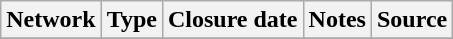<table class="wikitable sortable">
<tr>
<th>Network</th>
<th>Type</th>
<th>Closure date</th>
<th>Notes</th>
<th>Source</th>
</tr>
<tr>
</tr>
</table>
